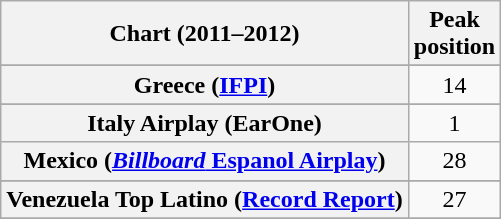<table class="wikitable sortable plainrowheaders">
<tr>
<th>Chart (2011–2012)</th>
<th>Peak<br>position</th>
</tr>
<tr>
</tr>
<tr>
</tr>
<tr>
</tr>
<tr>
<th scope="row">Greece (<a href='#'>IFPI</a>)</th>
<td style="text-align:center;">14</td>
</tr>
<tr>
</tr>
<tr>
<th scope="row">Italy Airplay (EarOne)</th>
<td align="center">1</td>
</tr>
<tr>
<th scope="row">Mexico (<a href='#'><em>Billboard</em> Espanol Airplay</a>)</th>
<td align="center">28</td>
</tr>
<tr>
</tr>
<tr>
<th scope="row">Venezuela Top Latino (<a href='#'>Record Report</a>)</th>
<td align="center">27</td>
</tr>
<tr>
</tr>
</table>
